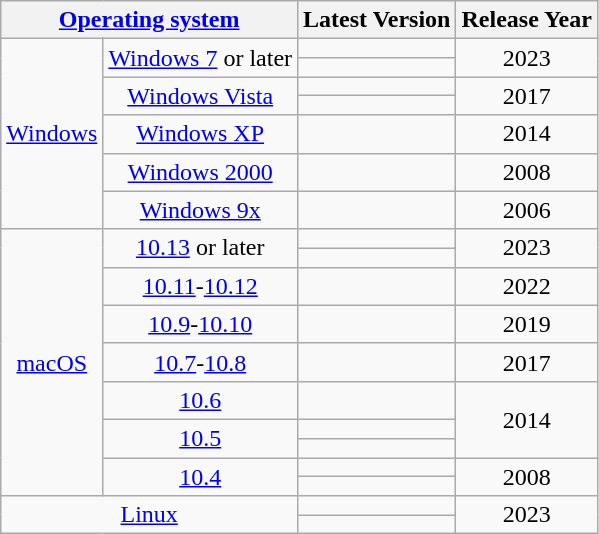<table class="wikitable" style="text-align:center; margin-top: 0px;">
<tr>
<th colspan="2"><a href='#'>Operating system</a></th>
<th>Latest Version</th>
<th>Release Year</th>
</tr>
<tr>
<td rowspan="7"><a href='#'>Windows</a></td>
<td rowspan="2"><a href='#'>Windows 7</a> or later</td>
<td></td>
<td rowspan="2">2023</td>
</tr>
<tr>
<td></td>
</tr>
<tr>
<td rowspan="2"><a href='#'>Windows Vista</a></td>
<td></td>
<td rowspan="2">2017</td>
</tr>
<tr>
<td></td>
</tr>
<tr>
<td><a href='#'>Windows XP</a></td>
<td></td>
<td>2014</td>
</tr>
<tr>
<td><a href='#'>Windows 2000</a></td>
<td></td>
<td>2008</td>
</tr>
<tr>
<td><a href='#'>Windows 9x</a></td>
<td></td>
<td>2006</td>
</tr>
<tr>
<td rowspan="10"><a href='#'>macOS</a></td>
<td rowspan="2"><a href='#'>10.13</a> or later</td>
<td></td>
<td rowspan="2">2023</td>
</tr>
<tr>
<td></td>
</tr>
<tr>
<td><a href='#'>10.11</a>-<a href='#'>10.12</a></td>
<td></td>
<td>2022</td>
</tr>
<tr>
<td><a href='#'>10.9</a>-<a href='#'>10.10</a></td>
<td></td>
<td>2019</td>
</tr>
<tr>
<td><a href='#'>10.7</a>-<a href='#'>10.8</a></td>
<td></td>
<td>2017</td>
</tr>
<tr>
<td><a href='#'>10.6</a></td>
<td></td>
<td rowspan="3">2014</td>
</tr>
<tr>
<td rowspan="2"><a href='#'>10.5</a></td>
<td></td>
</tr>
<tr>
<td></td>
</tr>
<tr>
<td rowspan="2"><a href='#'>10.4</a></td>
<td></td>
<td rowspan="2">2008</td>
</tr>
<tr>
<td></td>
</tr>
<tr>
<td colspan="2" rowspan="2"><a href='#'>Linux</a></td>
<td></td>
<td rowspan="2">2023</td>
</tr>
<tr>
<td></td>
</tr>
</table>
